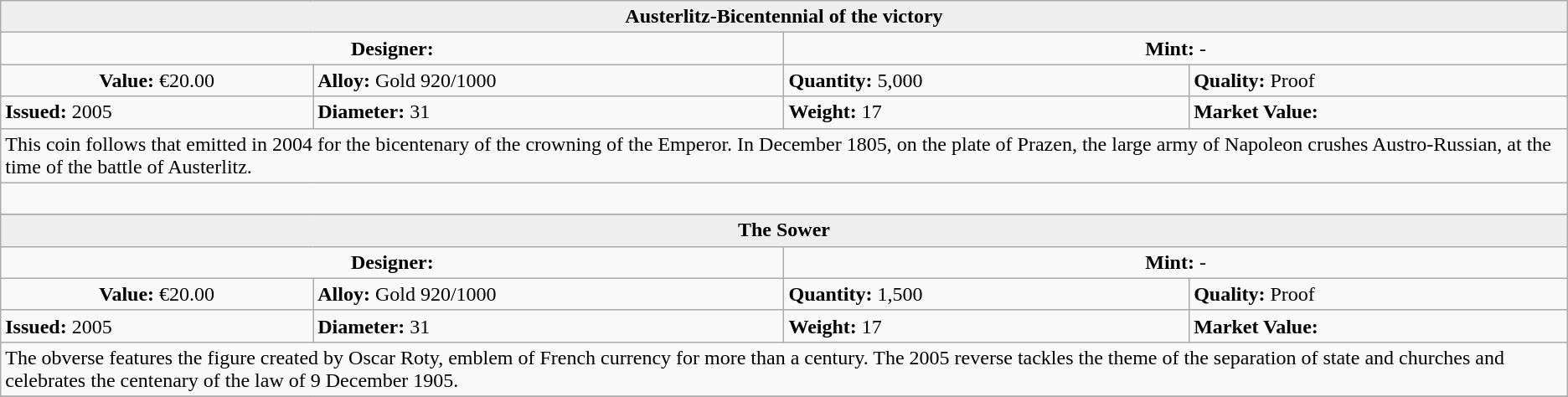<table class="wikitable">
<tr>
<th colspan="4" align=center style="background:#eeeeee;">Austerlitz-Bicentennial of the victory</th>
</tr>
<tr>
<td colspan="2" width="50%" align=center><strong>Designer:</strong></td>
<td colspan="2" width="50%" align=center><strong>Mint:</strong> -</td>
</tr>
<tr>
<td align=center><strong>Value:</strong>	€20.00</td>
<td><strong>Alloy:</strong>	Gold 920/1000</td>
<td><strong>Quantity:</strong>	5,000</td>
<td><strong>Quality:</strong>	Proof</td>
</tr>
<tr>
<td><strong>Issued:</strong>	2005</td>
<td><strong>Diameter:</strong>	31</td>
<td><strong>Weight:</strong>	17</td>
<td><strong>Market Value:</strong></td>
</tr>
<tr>
<td colspan="4" align=left>This coin follows that emitted in 2004 for the bicentenary of the crowning of the Emperor. In December 1805, on the plate of Prazen, the large army of Napoleon crushes Austro-Russian, at the time of the battle of Austerlitz.</td>
</tr>
<tr>
<td colspan="4"> </td>
</tr>
<tr>
</tr>
<tr>
<th colspan="4" align=center style="background:#eeeeee;">The Sower</th>
</tr>
<tr>
<td colspan="2" width="50%" align=center><strong>Designer:</strong></td>
<td colspan="2" width="50%" align=center><strong>Mint:</strong> -</td>
</tr>
<tr>
<td align=center><strong>Value:</strong>	€20.00</td>
<td><strong>Alloy:</strong>	Gold 920/1000</td>
<td><strong>Quantity:</strong>	1,500</td>
<td><strong>Quality:</strong>	Proof</td>
</tr>
<tr>
<td><strong>Issued:</strong>	2005</td>
<td><strong>Diameter:</strong>	31</td>
<td><strong>Weight:</strong>	17</td>
<td><strong>Market Value:</strong></td>
</tr>
<tr>
<td colspan="4" align=left>The obverse features the figure created by Oscar Roty, emblem of French currency for more than a century. The 2005 reverse tackles the theme of the separation of state and churches and celebrates the centenary of the law of 9 December 1905.</td>
</tr>
<tr>
</tr>
</table>
